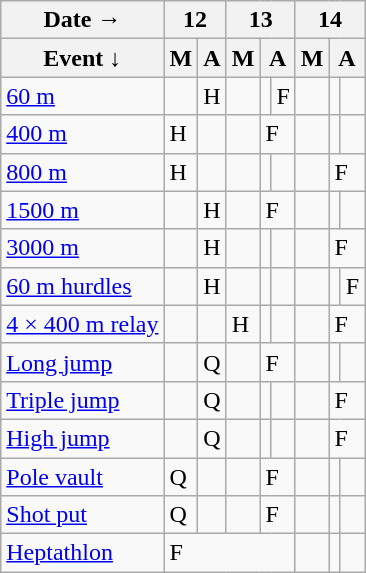<table class="wikitable athletics-schedule">
<tr>
<th>Date →</th>
<th colspan=2>12</th>
<th colspan="3">13</th>
<th colspan="3">14</th>
</tr>
<tr>
<th>Event ↓</th>
<th>M</th>
<th>A</th>
<th>M</th>
<th colspan="2">A</th>
<th>M</th>
<th colspan="2">A</th>
</tr>
<tr>
<td class="event"><a href='#'>60 m</a></td>
<td></td>
<td class="heats">H</td>
<td></td>
<td class="semifinals"></td>
<td class="final">F</td>
<td></td>
<td></td>
<td></td>
</tr>
<tr>
<td class="event"><a href='#'>400 m</a></td>
<td class="heats">H</td>
<td class="semifinals"></td>
<td></td>
<td class="final" colspan="2">F</td>
<td></td>
<td></td>
</tr>
<tr>
<td class="event"><a href='#'>800 m</a></td>
<td class="heats">H</td>
<td></td>
<td class="semifinals"></td>
<td></td>
<td></td>
<td></td>
<td class="final" colspan="2">F</td>
</tr>
<tr>
<td class="event"><a href='#'>1500 m</a></td>
<td></td>
<td class="heats">H</td>
<td></td>
<td class="final" colspan="2">F</td>
<td></td>
<td></td>
</tr>
<tr>
<td class="event"><a href='#'>3000 m</a></td>
<td></td>
<td class="heats">H</td>
<td></td>
<td></td>
<td></td>
<td></td>
<td class="final" colspan="2">F</td>
</tr>
<tr>
<td class="event"><a href='#'>60 m hurdles</a></td>
<td></td>
<td class="heats">H</td>
<td></td>
<td></td>
<td></td>
<td></td>
<td class="semifinals"></td>
<td class="final">F</td>
</tr>
<tr>
<td class="event"><a href='#'>4 × 400 m relay</a></td>
<td></td>
<td></td>
<td class="heats">H</td>
<td></td>
<td></td>
<td></td>
<td class="final" colspan="2">F</td>
</tr>
<tr>
<td class="event"><a href='#'>Long jump</a></td>
<td></td>
<td class="qualifiers">Q</td>
<td></td>
<td class="final" colspan="2">F</td>
<td></td>
<td></td>
</tr>
<tr>
<td class="event"><a href='#'>Triple jump</a></td>
<td></td>
<td class="qualifiers">Q</td>
<td></td>
<td></td>
<td></td>
<td></td>
<td class="final" colspan="2">F</td>
</tr>
<tr>
<td class="event"><a href='#'>High jump</a></td>
<td></td>
<td class="qualifiers">Q</td>
<td></td>
<td></td>
<td></td>
<td></td>
<td class="final" colspan="2">F</td>
</tr>
<tr>
<td class="event"><a href='#'>Pole vault</a></td>
<td class="qualifiers">Q</td>
<td></td>
<td></td>
<td class="final" colspan="2">F</td>
<td></td>
<td></td>
<td></td>
</tr>
<tr>
<td class="event"><a href='#'>Shot put</a></td>
<td class="qualifiers">Q</td>
<td></td>
<td></td>
<td class="final" colspan="2">F</td>
<td></td>
<td></td>
<td></td>
</tr>
<tr>
<td class="event"><a href='#'>Heptathlon</a></td>
<td class="final" colspan=5>F</td>
<td></td>
<td></td>
<td></td>
</tr>
</table>
